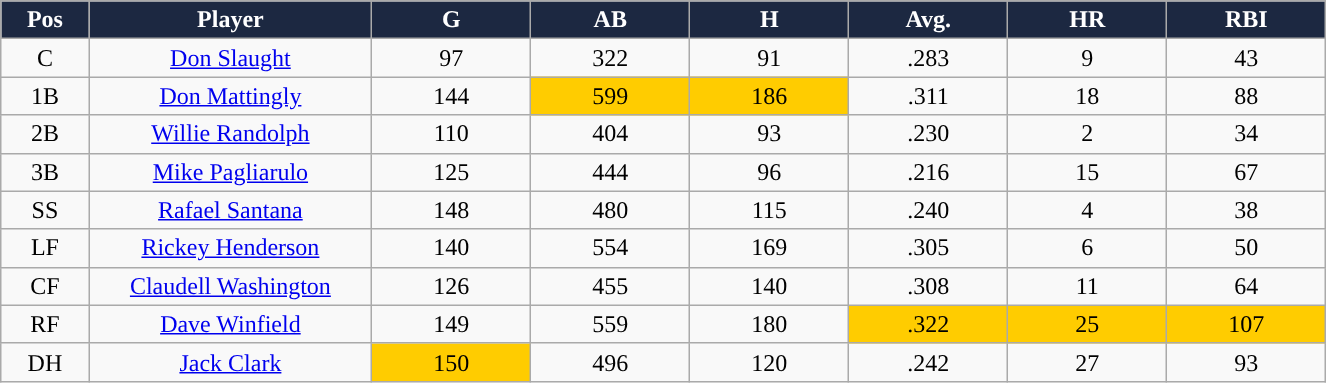<table class="wikitable sortable">
<tr>
<th style="background:#1c2841;color:white;" width="5%">Pos</th>
<th style="background:#1c2841;color:white;" width="16%">Player</th>
<th style="background:#1c2841;color:white;" width="9%">G</th>
<th style="background:#1c2841;color:white;" width="9%">AB</th>
<th style="background:#1c2841;color:white;" width="9%">H</th>
<th style="background:#1c2841;color:white;" width="9%">Avg.</th>
<th style="background:#1c2841;color:white;" width="9%">HR</th>
<th style="background:#1c2841;color:white;" width="9%">RBI</th>
</tr>
<tr align="center">
<td>C</td>
<td><a href='#'>Don Slaught</a></td>
<td>97</td>
<td>322</td>
<td>91</td>
<td>.283</td>
<td>9</td>
<td>43</td>
</tr>
<tr align="center">
<td>1B</td>
<td><a href='#'>Don Mattingly</a></td>
<td>144</td>
<td style="background:#fc0;">599</td>
<td style="background:#fc0;">186</td>
<td>.311</td>
<td>18</td>
<td>88</td>
</tr>
<tr align="center">
<td>2B</td>
<td><a href='#'>Willie Randolph</a></td>
<td>110</td>
<td>404</td>
<td>93</td>
<td>.230</td>
<td>2</td>
<td>34</td>
</tr>
<tr align="center">
<td>3B</td>
<td><a href='#'>Mike Pagliarulo</a></td>
<td>125</td>
<td>444</td>
<td>96</td>
<td>.216</td>
<td>15</td>
<td>67</td>
</tr>
<tr align="center">
<td>SS</td>
<td><a href='#'>Rafael Santana</a></td>
<td>148</td>
<td>480</td>
<td>115</td>
<td>.240</td>
<td>4</td>
<td>38</td>
</tr>
<tr align="center">
<td>LF</td>
<td><a href='#'>Rickey Henderson</a></td>
<td>140</td>
<td>554</td>
<td>169</td>
<td>.305</td>
<td>6</td>
<td>50</td>
</tr>
<tr align="center">
<td>CF</td>
<td><a href='#'>Claudell Washington</a></td>
<td>126</td>
<td>455</td>
<td>140</td>
<td>.308</td>
<td>11</td>
<td>64</td>
</tr>
<tr align="center">
<td>RF</td>
<td><a href='#'>Dave Winfield</a></td>
<td>149</td>
<td>559</td>
<td>180</td>
<td style="background:#fc0;">.322</td>
<td style="background:#fc0;">25</td>
<td style="background:#fc0;">107</td>
</tr>
<tr align="center">
<td>DH</td>
<td><a href='#'>Jack Clark</a></td>
<td style="background:#fc0;">150</td>
<td>496</td>
<td>120</td>
<td>.242</td>
<td>27</td>
<td>93</td>
</tr>
</table>
